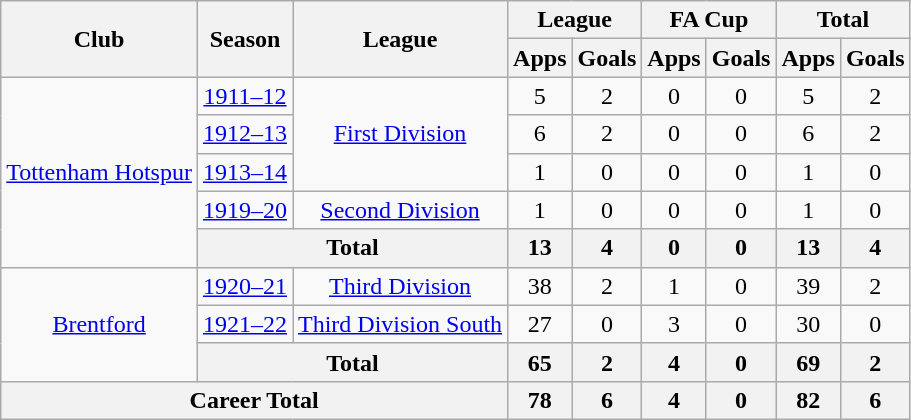<table class="wikitable" style="text-align: center;">
<tr>
<th rowspan="2">Club</th>
<th rowspan="2">Season</th>
<th rowspan="2">League</th>
<th colspan="2">League</th>
<th colspan="2">FA Cup</th>
<th colspan="2">Total</th>
</tr>
<tr>
<th>Apps</th>
<th>Goals</th>
<th>Apps</th>
<th>Goals</th>
<th>Apps</th>
<th>Goals</th>
</tr>
<tr>
<td rowspan="5"><a href='#'>Tottenham Hotspur</a></td>
<td><a href='#'>1911–12</a></td>
<td rowspan="3"><a href='#'>First Division</a></td>
<td>5</td>
<td>2</td>
<td>0</td>
<td>0</td>
<td>5</td>
<td>2</td>
</tr>
<tr>
<td><a href='#'>1912–13</a></td>
<td>6</td>
<td>2</td>
<td>0</td>
<td>0</td>
<td>6</td>
<td>2</td>
</tr>
<tr>
<td><a href='#'>1913–14</a></td>
<td>1</td>
<td>0</td>
<td>0</td>
<td>0</td>
<td>1</td>
<td>0</td>
</tr>
<tr>
<td><a href='#'>1919–20</a></td>
<td><a href='#'>Second Division</a></td>
<td>1</td>
<td>0</td>
<td>0</td>
<td>0</td>
<td>1</td>
<td>0</td>
</tr>
<tr>
<th colspan="2">Total</th>
<th>13</th>
<th>4</th>
<th>0</th>
<th>0</th>
<th>13</th>
<th>4</th>
</tr>
<tr>
<td rowspan="3"><a href='#'>Brentford</a></td>
<td><a href='#'>1920–21</a></td>
<td><a href='#'>Third Division</a></td>
<td>38</td>
<td>2</td>
<td>1</td>
<td>0</td>
<td>39</td>
<td>2</td>
</tr>
<tr>
<td><a href='#'>1921–22</a></td>
<td><a href='#'>Third Division South</a></td>
<td>27</td>
<td>0</td>
<td>3</td>
<td>0</td>
<td>30</td>
<td>0</td>
</tr>
<tr>
<th colspan="2">Total</th>
<th>65</th>
<th>2</th>
<th>4</th>
<th>0</th>
<th>69</th>
<th>2</th>
</tr>
<tr>
<th colspan="3">Career Total</th>
<th>78</th>
<th>6</th>
<th>4</th>
<th>0</th>
<th>82</th>
<th>6</th>
</tr>
</table>
